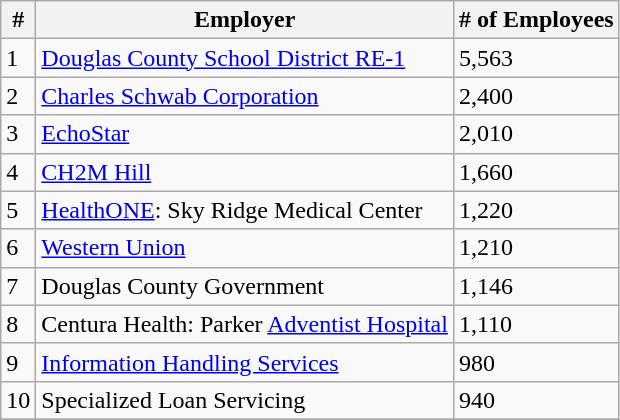<table class="wikitable sortable" border="1">
<tr>
<th>#</th>
<th>Employer</th>
<th># of Employees</th>
</tr>
<tr>
<td>1</td>
<td><a href='#'>Douglas County School District RE-1</a></td>
<td>5,563</td>
</tr>
<tr>
<td>2</td>
<td><a href='#'>Charles Schwab Corporation</a></td>
<td>2,400</td>
</tr>
<tr>
<td>3</td>
<td><a href='#'>EchoStar</a></td>
<td>2,010</td>
</tr>
<tr>
<td>4</td>
<td><a href='#'>CH2M Hill</a></td>
<td>1,660</td>
</tr>
<tr>
<td>5</td>
<td><a href='#'>HealthONE</a>: Sky Ridge Medical Center</td>
<td>1,220</td>
</tr>
<tr>
<td>6</td>
<td><a href='#'>Western Union</a></td>
<td>1,210</td>
</tr>
<tr>
<td>7</td>
<td>Douglas County Government</td>
<td>1,146</td>
</tr>
<tr>
<td>8</td>
<td>Centura Health: Parker <a href='#'>Adventist Hospital</a></td>
<td>1,110</td>
</tr>
<tr>
<td>9</td>
<td><a href='#'>Information Handling Services</a></td>
<td>980</td>
</tr>
<tr>
<td>10</td>
<td>Specialized Loan Servicing</td>
<td>940</td>
</tr>
<tr>
</tr>
</table>
